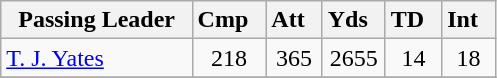<table class="wikitable">
<tr>
<th>  Passing Leader    </th>
<th>Cmp  </th>
<th>Att  </th>
<th>Yds  </th>
<th>TD  </th>
<th>Int  </th>
</tr>
<tr>
<td><a href='#'>T. J. Yates</a></td>
<td align="center">218</td>
<td align="center">365</td>
<td align="center">2655</td>
<td align="center">14</td>
<td align="center">18</td>
</tr>
<tr>
</tr>
</table>
